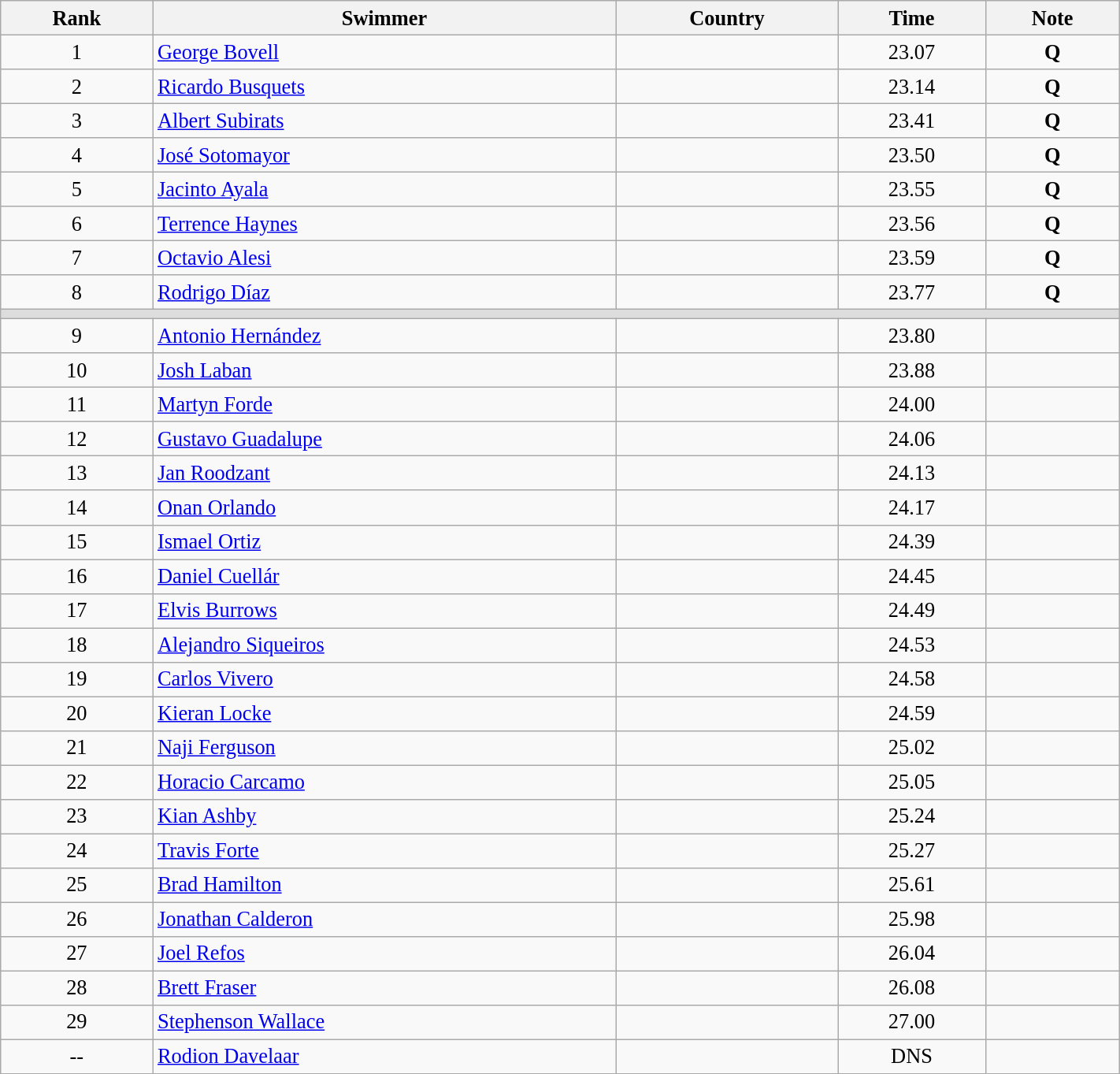<table class="wikitable" style=" text-align:center; font-size:110%;" width="75%">
<tr>
<th>Rank</th>
<th>Swimmer</th>
<th>Country</th>
<th>Time</th>
<th>Note</th>
</tr>
<tr>
<td>1</td>
<td align=left><a href='#'>George Bovell</a></td>
<td align=left></td>
<td>23.07</td>
<td><strong>Q</strong></td>
</tr>
<tr>
<td>2</td>
<td align=left><a href='#'>Ricardo Busquets</a></td>
<td align=left></td>
<td>23.14</td>
<td><strong>Q</strong></td>
</tr>
<tr>
<td>3</td>
<td align=left><a href='#'>Albert Subirats</a></td>
<td align=left></td>
<td>23.41</td>
<td><strong>Q</strong></td>
</tr>
<tr>
<td>4</td>
<td align=left><a href='#'>José Sotomayor</a></td>
<td align=left></td>
<td>23.50</td>
<td><strong>Q</strong></td>
</tr>
<tr>
<td>5</td>
<td align=left><a href='#'>Jacinto Ayala</a></td>
<td align=left></td>
<td>23.55</td>
<td><strong>Q</strong></td>
</tr>
<tr>
<td>6</td>
<td align=left><a href='#'>Terrence Haynes</a></td>
<td align=left></td>
<td>23.56</td>
<td><strong>Q</strong></td>
</tr>
<tr>
<td>7</td>
<td align=left><a href='#'>Octavio Alesi</a></td>
<td align=left></td>
<td>23.59</td>
<td><strong>Q</strong></td>
</tr>
<tr>
<td>8</td>
<td align=left><a href='#'>Rodrigo Díaz</a></td>
<td align=left></td>
<td>23.77</td>
<td><strong>Q</strong></td>
</tr>
<tr bgcolor=#DDDDDD>
<td colspan=5></td>
</tr>
<tr>
<td>9</td>
<td align=left><a href='#'>Antonio Hernández</a></td>
<td align=left></td>
<td>23.80</td>
<td></td>
</tr>
<tr>
<td>10</td>
<td align=left><a href='#'>Josh Laban</a></td>
<td align=left></td>
<td>23.88</td>
<td></td>
</tr>
<tr>
<td>11</td>
<td align=left><a href='#'>Martyn Forde</a></td>
<td align=left></td>
<td>24.00</td>
<td></td>
</tr>
<tr>
<td>12</td>
<td align=left><a href='#'>Gustavo Guadalupe</a></td>
<td align=left></td>
<td>24.06</td>
<td></td>
</tr>
<tr>
<td>13</td>
<td align=left><a href='#'>Jan Roodzant</a></td>
<td align=left></td>
<td>24.13</td>
<td></td>
</tr>
<tr>
<td>14</td>
<td align=left><a href='#'>Onan Orlando</a></td>
<td align=left></td>
<td>24.17</td>
<td></td>
</tr>
<tr>
<td>15</td>
<td align=left><a href='#'>Ismael Ortiz</a></td>
<td align=left></td>
<td>24.39</td>
<td></td>
</tr>
<tr>
<td>16</td>
<td align=left><a href='#'>Daniel Cuellár</a></td>
<td align=left></td>
<td>24.45</td>
<td></td>
</tr>
<tr>
<td>17</td>
<td align=left><a href='#'>Elvis Burrows</a></td>
<td align=left></td>
<td>24.49</td>
<td></td>
</tr>
<tr>
<td>18</td>
<td align=left><a href='#'>Alejandro Siqueiros</a></td>
<td align=left></td>
<td>24.53</td>
<td></td>
</tr>
<tr>
<td>19</td>
<td align=left><a href='#'>Carlos Vivero</a></td>
<td align=left></td>
<td>24.58</td>
<td></td>
</tr>
<tr>
<td>20</td>
<td align=left><a href='#'>Kieran Locke</a></td>
<td align=left></td>
<td>24.59</td>
<td></td>
</tr>
<tr>
<td>21</td>
<td align=left><a href='#'>Naji Ferguson</a></td>
<td align=left></td>
<td>25.02</td>
<td></td>
</tr>
<tr>
<td>22</td>
<td align=left><a href='#'>Horacio Carcamo</a></td>
<td align=left></td>
<td>25.05</td>
<td></td>
</tr>
<tr>
<td>23</td>
<td align=left><a href='#'>Kian Ashby</a></td>
<td align=left></td>
<td>25.24</td>
<td></td>
</tr>
<tr>
<td>24</td>
<td align=left><a href='#'>Travis Forte</a></td>
<td align=left></td>
<td>25.27</td>
<td></td>
</tr>
<tr>
<td>25</td>
<td align=left><a href='#'>Brad Hamilton</a></td>
<td align=left></td>
<td>25.61</td>
<td></td>
</tr>
<tr>
<td>26</td>
<td align=left><a href='#'>Jonathan Calderon</a></td>
<td align=left></td>
<td>25.98</td>
<td></td>
</tr>
<tr>
<td>27</td>
<td align=left><a href='#'>Joel Refos</a></td>
<td align=left></td>
<td>26.04</td>
<td></td>
</tr>
<tr>
<td>28</td>
<td align=left><a href='#'>Brett Fraser</a></td>
<td align=left></td>
<td>26.08</td>
<td></td>
</tr>
<tr>
<td>29</td>
<td align=left><a href='#'>Stephenson Wallace</a></td>
<td align=left></td>
<td>27.00</td>
<td></td>
</tr>
<tr>
<td>--</td>
<td align=left><a href='#'>Rodion Davelaar</a></td>
<td align=left></td>
<td>DNS</td>
<td></td>
</tr>
</table>
